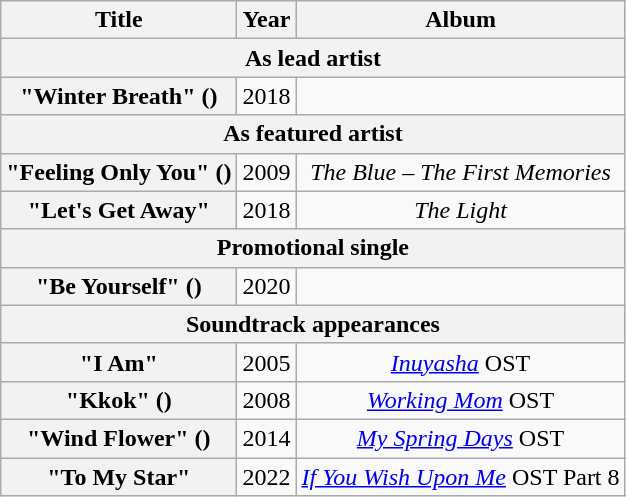<table class="wikitable plainrowheaders" style="text-align:center">
<tr>
<th scope="col">Title</th>
<th scope="col">Year</th>
<th scope="col">Album</th>
</tr>
<tr>
<th scope="col" colspan="6">As lead artist</th>
</tr>
<tr>
<th scope="row">"Winter Breath" ()</th>
<td>2018</td>
<td></td>
</tr>
<tr>
<th scope="col" colspan="6">As featured artist</th>
</tr>
<tr>
<th scope="row">"Feeling Only You" ()<br></th>
<td>2009</td>
<td><em>The Blue – The First Memories</em></td>
</tr>
<tr>
<th scope="row">"Let's Get Away" <br></th>
<td>2018</td>
<td><em>The Light</em></td>
</tr>
<tr>
<th scope="col" colspan="6">Promotional single</th>
</tr>
<tr>
<th scope="row">"Be Yourself" ()<br></th>
<td>2020</td>
<td></td>
</tr>
<tr>
<th scope="col" colspan="6">Soundtrack appearances</th>
</tr>
<tr>
<th scope="row">"I Am" </th>
<td>2005</td>
<td><em><a href='#'>Inuyasha</a></em> OST</td>
</tr>
<tr>
<th scope="row">"Kkok" ()<br></th>
<td>2008</td>
<td><em><a href='#'>Working Mom</a></em> OST</td>
</tr>
<tr>
<th scope="row">"Wind Flower" ()</th>
<td>2014</td>
<td><em><a href='#'>My Spring Days</a></em> OST</td>
</tr>
<tr>
<th scope="row">"To My Star" </th>
<td>2022</td>
<td><em><a href='#'>If You Wish Upon Me</a></em> OST Part 8</td>
</tr>
</table>
